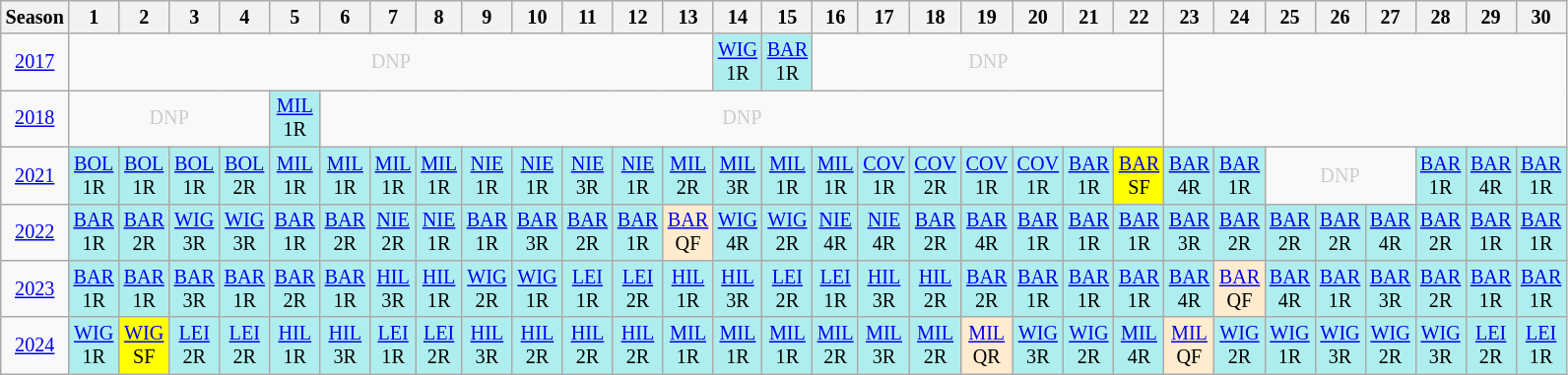<table class="wikitable" style="width:28%; margin:0; font-size:84%">
<tr>
<th>Season</th>
<th>1</th>
<th>2</th>
<th>3</th>
<th>4</th>
<th>5</th>
<th>6</th>
<th>7</th>
<th>8</th>
<th>9</th>
<th>10</th>
<th>11</th>
<th>12</th>
<th>13</th>
<th>14</th>
<th>15</th>
<th>16</th>
<th>17</th>
<th>18</th>
<th>19</th>
<th>20</th>
<th>21</th>
<th>22</th>
<th>23</th>
<th>24</th>
<th>25</th>
<th>26</th>
<th>27</th>
<th>28</th>
<th>29</th>
<th>30</th>
</tr>
<tr>
<td style="text-align:center;"background:#efefef;"><a href='#'>2017</a> <br></td>
<td colspan="13" style="text-align:center; color:#ccc;">DNP</td>
<td style="text-align:center; background:#afeeee;"><a href='#'>WIG</a><br>1R</td>
<td style="text-align:center; background:#afeeee;"><a href='#'>BAR</a><br>1R</td>
<td colspan="7" style="text-align:center; color:#ccc;">DNP</td>
</tr>
<tr>
<td style="text-align:center;"background:#efefef;"><a href='#'>2018</a> <br></td>
<td colspan="4" style="text-align:center; color:#ccc;">DNP</td>
<td style="text-align:center; background:#afeeee;"><a href='#'>MIL</a><br>1R</td>
<td colspan="17" style="text-align:center; color:#ccc;">DNP</td>
</tr>
<tr>
<td style="text-align:center;"background:#efefef;"><a href='#'>2021</a></td>
<td style="text-align:center; background:#afeeee;"><a href='#'>BOL</a><br>1R</td>
<td style="text-align:center; background:#afeeee;"><a href='#'>BOL</a><br>1R</td>
<td style="text-align:center; background:#afeeee;"><a href='#'>BOL</a><br>1R</td>
<td style="text-align:center; background:#afeeee;"><a href='#'>BOL</a><br>2R</td>
<td style="text-align:center; background:#afeeee;"><a href='#'>MIL</a><br>1R</td>
<td style="text-align:center; background:#afeeee;"><a href='#'>MIL</a><br>1R</td>
<td style="text-align:center; background:#afeeee;"><a href='#'>MIL</a><br>1R</td>
<td style="text-align:center; background:#afeeee;"><a href='#'>MIL</a><br>1R</td>
<td style="text-align:center; background:#afeeee;"><a href='#'>NIE</a><br>1R</td>
<td style="text-align:center; background:#afeeee;"><a href='#'>NIE</a><br>1R</td>
<td style="text-align:center; background:#afeeee;"><a href='#'>NIE</a><br>3R</td>
<td style="text-align:center; background:#afeeee;"><a href='#'>NIE</a><br>1R</td>
<td style="text-align:center; background:#afeeee;"><a href='#'>MIL</a><br>2R</td>
<td style="text-align:center; background:#afeeee;"><a href='#'>MIL</a><br>3R</td>
<td style="text-align:center; background:#afeeee;"><a href='#'>MIL</a><br>1R</td>
<td style="text-align:center; background:#afeeee;"><a href='#'>MIL</a><br>1R</td>
<td style="text-align:center; background:#afeeee;"><a href='#'>COV</a><br>1R</td>
<td style="text-align:center; background:#afeeee;"><a href='#'>COV</a><br>2R</td>
<td style="text-align:center; background:#afeeee;"><a href='#'>COV</a><br>1R</td>
<td style="text-align:center; background:#afeeee;"><a href='#'>COV</a><br>1R</td>
<td style="text-align:center; background:#afeeee;"><a href='#'>BAR</a><br>1R</td>
<td style="text-align:center; background:yellow;"><a href='#'>BAR</a><br>SF</td>
<td style="text-align:center; background:#afeeee;"><a href='#'>BAR</a><br>4R</td>
<td style="text-align:center; background:#afeeee;"><a href='#'>BAR</a><br>1R</td>
<td colspan="3" style="text-align:center; color:#ccc;">DNP</td>
<td style="text-align:center; background:#afeeee;"><a href='#'>BAR</a><br>1R</td>
<td style="text-align:center; background:#afeeee;"><a href='#'>BAR</a><br>4R</td>
<td style="text-align:center; background:#afeeee;"><a href='#'>BAR</a><br>1R</td>
</tr>
<tr>
<td style="text-align:center;"background:#efefef;"><a href='#'>2022</a></td>
<td style="text-align:center; background:#afeeee;"><a href='#'>BAR</a><br>1R</td>
<td style="text-align:center; background:#afeeee;"><a href='#'>BAR</a><br>2R</td>
<td style="text-align:center; background:#afeeee;"><a href='#'>WIG</a><br>3R</td>
<td style="text-align:center; background:#afeeee;"><a href='#'>WIG</a><br>3R</td>
<td style="text-align:center; background:#afeeee;"><a href='#'>BAR</a><br>1R</td>
<td style="text-align:center; background:#afeeee;"><a href='#'>BAR</a><br>2R</td>
<td style="text-align:center; background:#afeeee;"><a href='#'>NIE</a><br>2R</td>
<td style="text-align:center; background:#afeeee;"><a href='#'>NIE</a><br>1R</td>
<td style="text-align:center; background:#afeeee;"><a href='#'>BAR</a><br>1R</td>
<td style="text-align:center; background:#afeeee;"><a href='#'>BAR</a><br>3R</td>
<td style="text-align:center; background:#afeeee;"><a href='#'>BAR</a><br>2R</td>
<td style="text-align:center; background:#afeeee;"><a href='#'>BAR</a><br>1R</td>
<td style="text-align:center; background:#ffebcd;"><a href='#'>BAR</a><br>QF</td>
<td style="text-align:center; background:#afeeee;"><a href='#'>WIG</a><br>4R</td>
<td style="text-align:center; background:#afeeee;"><a href='#'>WIG</a><br>2R</td>
<td style="text-align:center; background:#afeeee;"><a href='#'>NIE</a><br>4R</td>
<td style="text-align:center; background:#afeeee;"><a href='#'>NIE</a><br>4R</td>
<td style="text-align:center; background:#afeeee;"><a href='#'>BAR</a><br>2R</td>
<td style="text-align:center; background:#afeeee;"><a href='#'>BAR</a><br>4R</td>
<td style="text-align:center; background:#afeeee;"><a href='#'>BAR</a><br>1R</td>
<td style="text-align:center; background:#afeeee;"><a href='#'>BAR</a><br>1R</td>
<td style="text-align:center; background:#afeeee;"><a href='#'>BAR</a><br>1R</td>
<td style="text-align:center; background:#afeeee;"><a href='#'>BAR</a><br>3R</td>
<td style="text-align:center; background:#afeeee;"><a href='#'>BAR</a><br>2R</td>
<td style="text-align:center; background:#afeeee;"><a href='#'>BAR</a><br>2R</td>
<td style="text-align:center; background:#afeeee;"><a href='#'>BAR</a><br>2R</td>
<td style="text-align:center; background:#afeeee;"><a href='#'>BAR</a><br>4R</td>
<td style="text-align:center; background:#afeeee;"><a href='#'>BAR</a><br>2R</td>
<td style="text-align:center; background:#afeeee;"><a href='#'>BAR</a><br>1R</td>
<td style="text-align:center; background:#afeeee;"><a href='#'>BAR</a><br>1R</td>
</tr>
<tr>
<td style="text-align:center;"background:#efefef;"><a href='#'>2023</a></td>
<td style="text-align:center; background:#afeeee;"><a href='#'>BAR</a><br>1R</td>
<td style="text-align:center; background:#afeeee;"><a href='#'>BAR</a><br>1R</td>
<td style="text-align:center; background:#afeeee;"><a href='#'>BAR</a><br>3R</td>
<td style="text-align:center; background:#afeeee;"><a href='#'>BAR</a><br>1R</td>
<td style="text-align:center; background:#afeeee;"><a href='#'>BAR</a><br>2R</td>
<td style="text-align:center; background:#afeeee;"><a href='#'>BAR</a><br>1R</td>
<td style="text-align:center; background:#afeeee;"><a href='#'>HIL</a><br>3R</td>
<td style="text-align:center; background:#afeeee;"><a href='#'>HIL</a><br>1R</td>
<td style="text-align:center; background:#afeeee;"><a href='#'>WIG</a><br>2R</td>
<td style="text-align:center; background:#afeeee;"><a href='#'>WIG</a><br>1R</td>
<td style="text-align:center; background:#afeeee;"><a href='#'>LEI</a><br>1R</td>
<td style="text-align:center; background:#afeeee;"><a href='#'>LEI</a><br>2R</td>
<td style="text-align:center; background:#afeeee;"><a href='#'>HIL</a><br>1R</td>
<td style="text-align:center; background:#afeeee;"><a href='#'>HIL</a><br>3R</td>
<td style="text-align:center; background:#afeeee;"><a href='#'>LEI</a><br>2R</td>
<td style="text-align:center; background:#afeeee;"><a href='#'>LEI</a><br>1R</td>
<td style="text-align:center; background:#afeeee;"><a href='#'>HIL</a><br>3R</td>
<td style="text-align:center; background:#afeeee;"><a href='#'>HIL</a><br>2R</td>
<td style="text-align:center; background:#afeeee;"><a href='#'>BAR</a><br>2R</td>
<td style="text-align:center; background:#afeeee;"><a href='#'>BAR</a><br>1R</td>
<td style="text-align:center; background:#afeeee;"><a href='#'>BAR</a><br>1R</td>
<td style="text-align:center; background:#afeeee;"><a href='#'>BAR</a><br>1R</td>
<td style="text-align:center; background:#afeeee;"><a href='#'>BAR</a><br>4R</td>
<td style="text-align:center; background:#ffebcd;"><a href='#'>BAR</a><br>QF</td>
<td style="text-align:center; background:#afeeee;"><a href='#'>BAR</a><br>4R</td>
<td style="text-align:center; background:#afeeee;"><a href='#'>BAR</a><br>1R</td>
<td style="text-align:center; background:#afeeee;"><a href='#'>BAR</a><br>3R</td>
<td style="text-align:center; background:#afeeee;"><a href='#'>BAR</a><br>2R</td>
<td style="text-align:center; background:#afeeee;"><a href='#'>BAR</a><br>1R</td>
<td style="text-align:center; background:#afeeee;"><a href='#'>BAR</a><br>1R</td>
</tr>
<tr>
<td style="text-align:center;"background:#efefef;"><a href='#'>2024</a></td>
<td style="text-align:center; background:#afeeee;"><a href='#'>WIG</a><br>1R</td>
<td style="text-align:center; background:yellow;"><a href='#'>WIG</a><br>SF</td>
<td style="text-align:center; background:#afeeee;"><a href='#'>LEI</a><br>2R</td>
<td style="text-align:center; background:#afeeee;"><a href='#'>LEI</a><br>2R</td>
<td style="text-align:center; background:#afeeee;"><a href='#'>HIL</a><br>1R</td>
<td style="text-align:center; background:#afeeee;"><a href='#'>HIL</a><br>3R</td>
<td style="text-align:center; background:#afeeee;"><a href='#'>LEI</a><br>1R</td>
<td style="text-align:center; background:#afeeee;"><a href='#'>LEI</a><br>2R</td>
<td style="text-align:center; background:#afeeee;"><a href='#'>HIL</a><br>3R</td>
<td style="text-align:center; background:#afeeee;"><a href='#'>HIL</a><br>2R</td>
<td style="text-align:center; background:#afeeee;"><a href='#'>HIL</a><br>2R</td>
<td style="text-align:center; background:#afeeee;"><a href='#'>HIL</a><br>2R</td>
<td style="text-align:center; background:#afeeee;"><a href='#'>MIL</a><br>1R</td>
<td style="text-align:center; background:#afeeee;"><a href='#'>MIL</a><br>1R</td>
<td style="text-align:center; background:#afeeee;"><a href='#'>MIL</a><br>1R</td>
<td style="text-align:center; background:#afeeee;"><a href='#'>MIL</a><br>2R</td>
<td style="text-align:center; background:#afeeee;"><a href='#'>MIL</a><br>3R</td>
<td style="text-align:center; background:#afeeee;"><a href='#'>MIL</a><br>2R</td>
<td style="text-align:center; background:#ffebcd;"><a href='#'>MIL</a><br>QR</td>
<td style="text-align:center; background:#afeeee;"><a href='#'>WIG</a><br>3R</td>
<td style="text-align:center; background:#afeeee;"><a href='#'>WIG</a><br>2R</td>
<td style="text-align:center; background:#afeeee;"><a href='#'>MIL</a><br>4R</td>
<td style="text-align:center; background:#ffebcd;"><a href='#'>MIL</a><br>QF</td>
<td style="text-align:center; background:#afeeee;"><a href='#'>WIG</a><br>2R</td>
<td style="text-align:center; background:#afeeee;"><a href='#'>WIG</a><br>1R</td>
<td style="text-align:center; background:#afeeee;"><a href='#'>WIG</a><br>3R</td>
<td style="text-align:center; background:#afeeee;"><a href='#'>WIG</a><br>2R</td>
<td style="text-align:center; background:#afeeee;"><a href='#'>WIG</a><br>3R</td>
<td style="text-align:center; background:#afeeee;"><a href='#'>LEI</a><br>2R</td>
<td style="text-align:center; background:#afeeee;"><a href='#'>LEI</a><br>1R</td>
</tr>
</table>
